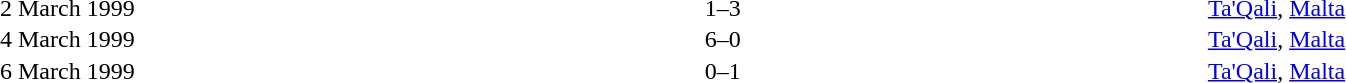<table cellspacing=1 width=85%>
<tr>
<th width=15%></th>
<th width=25%></th>
<th width=10%></th>
<th width=25%></th>
<th width=25%></th>
</tr>
<tr>
<td>2 March 1999</td>
<td align=right></td>
<td align=center>1–3</td>
<td></td>
<td><a href='#'>Ta'Qali</a>, <a href='#'>Malta</a></td>
</tr>
<tr>
<td>4 March 1999</td>
<td align=right></td>
<td align=center>6–0</td>
<td></td>
<td><a href='#'>Ta'Qali</a>, <a href='#'>Malta</a></td>
</tr>
<tr>
<td>6 March 1999</td>
<td align=right></td>
<td align=center>0–1</td>
<td></td>
<td><a href='#'>Ta'Qali</a>, <a href='#'>Malta</a></td>
</tr>
</table>
